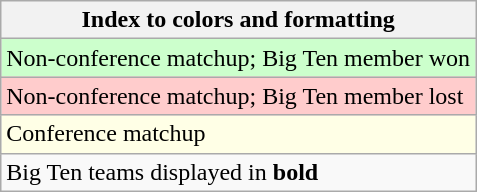<table class="wikitable">
<tr>
<th>Index to colors and formatting</th>
</tr>
<tr bgcolor=#ccffcc>
<td>Non-conference matchup; Big Ten member won</td>
</tr>
<tr bgcolor=#ffcccc>
<td>Non-conference matchup; Big Ten member lost</td>
</tr>
<tr bgcolor=#ffffe6>
<td>Conference matchup</td>
</tr>
<tr>
<td>Big Ten teams displayed in <strong>bold</strong></td>
</tr>
</table>
